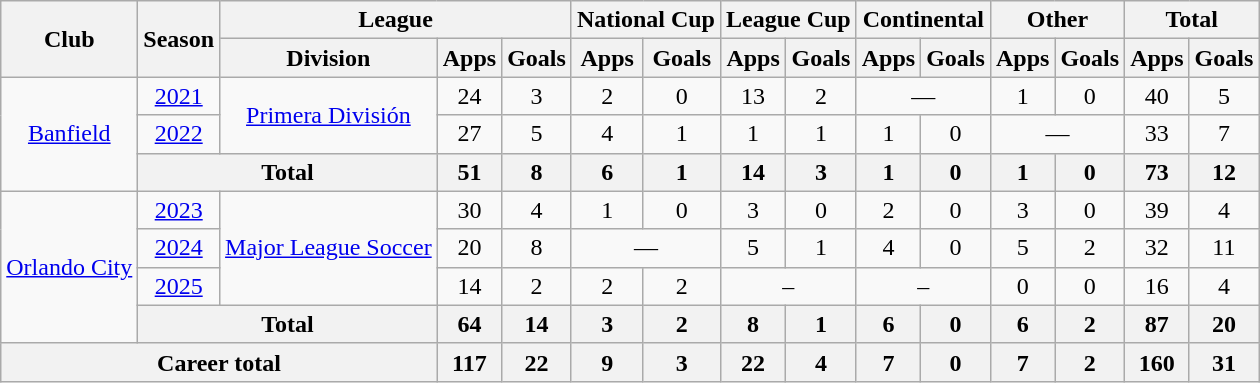<table class="wikitable" style="text-align:center">
<tr>
<th rowspan="2">Club</th>
<th rowspan="2">Season</th>
<th colspan="3">League</th>
<th colspan="2">National Cup</th>
<th colspan="2">League Cup</th>
<th colspan="2">Continental</th>
<th colspan="2">Other</th>
<th colspan="2">Total</th>
</tr>
<tr>
<th>Division</th>
<th>Apps</th>
<th>Goals</th>
<th>Apps</th>
<th>Goals</th>
<th>Apps</th>
<th>Goals</th>
<th>Apps</th>
<th>Goals</th>
<th>Apps</th>
<th>Goals</th>
<th>Apps</th>
<th>Goals</th>
</tr>
<tr>
<td rowspan="3"><a href='#'>Banfield</a></td>
<td><a href='#'>2021</a></td>
<td rowspan="2"><a href='#'>Primera División</a></td>
<td>24</td>
<td>3</td>
<td>2</td>
<td>0</td>
<td>13</td>
<td>2</td>
<td colspan="2">—</td>
<td>1</td>
<td>0</td>
<td>40</td>
<td>5</td>
</tr>
<tr>
<td><a href='#'>2022</a></td>
<td>27</td>
<td>5</td>
<td>4</td>
<td>1</td>
<td>1</td>
<td>1</td>
<td>1</td>
<td>0</td>
<td colspan="2">—</td>
<td>33</td>
<td>7</td>
</tr>
<tr>
<th colspan="2">Total</th>
<th>51</th>
<th>8</th>
<th>6</th>
<th>1</th>
<th>14</th>
<th>3</th>
<th>1</th>
<th>0</th>
<th>1</th>
<th>0</th>
<th>73</th>
<th>12</th>
</tr>
<tr>
<td rowspan="4"><a href='#'>Orlando City</a></td>
<td><a href='#'>2023</a></td>
<td rowspan="3"><a href='#'>Major League Soccer</a></td>
<td>30</td>
<td>4</td>
<td>1</td>
<td>0</td>
<td>3</td>
<td>0</td>
<td>2</td>
<td>0</td>
<td>3</td>
<td>0</td>
<td>39</td>
<td>4</td>
</tr>
<tr>
<td><a href='#'>2024</a></td>
<td>20</td>
<td>8</td>
<td colspan="2">—</td>
<td>5</td>
<td>1</td>
<td>4</td>
<td>0</td>
<td>5</td>
<td>2</td>
<td>32</td>
<td>11</td>
</tr>
<tr>
<td><a href='#'>2025</a></td>
<td>14</td>
<td>2</td>
<td>2</td>
<td>2</td>
<td colspan="2">–</td>
<td colspan="2">–</td>
<td>0</td>
<td>0</td>
<td>16</td>
<td>4</td>
</tr>
<tr>
<th colspan="2">Total</th>
<th>64</th>
<th>14</th>
<th>3</th>
<th>2</th>
<th>8</th>
<th>1</th>
<th>6</th>
<th>0</th>
<th>6</th>
<th>2</th>
<th>87</th>
<th>20</th>
</tr>
<tr>
<th colspan="3">Career total</th>
<th>117</th>
<th>22</th>
<th>9</th>
<th>3</th>
<th>22</th>
<th>4</th>
<th>7</th>
<th>0</th>
<th>7</th>
<th>2</th>
<th>160</th>
<th>31</th>
</tr>
</table>
